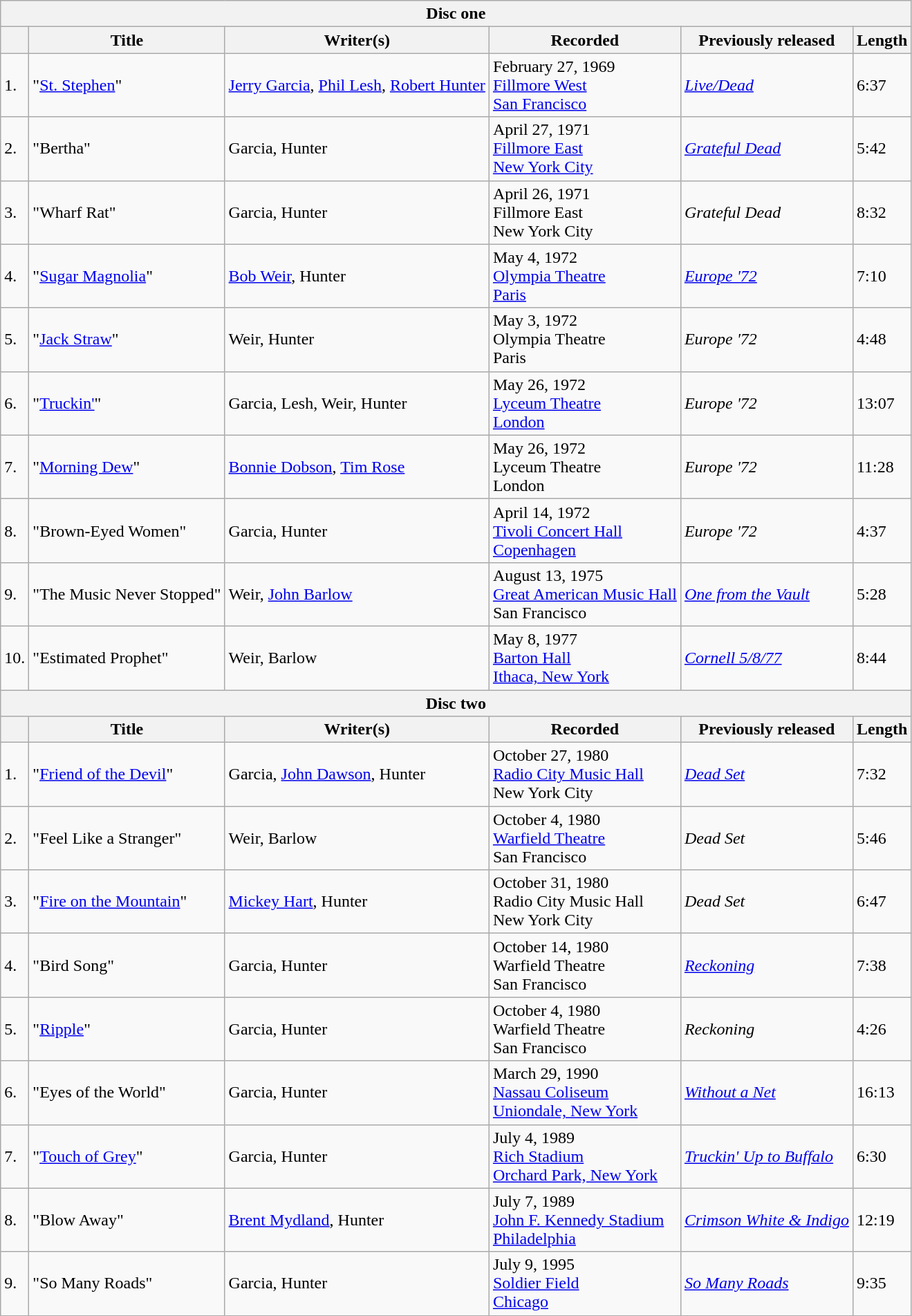<table class="wikitable">
<tr>
<th colspan=6>Disc one</th>
</tr>
<tr>
<th></th>
<th>Title</th>
<th>Writer(s)</th>
<th>Recorded</th>
<th>Previously released</th>
<th>Length</th>
</tr>
<tr>
<td>1.</td>
<td>"<a href='#'>St. Stephen</a>"</td>
<td><a href='#'>Jerry Garcia</a>, <a href='#'>Phil Lesh</a>, <a href='#'>Robert Hunter</a></td>
<td>February 27, 1969<br><a href='#'>Fillmore West</a><br><a href='#'>San Francisco</a></td>
<td><em><a href='#'>Live/Dead</a></em></td>
<td>6:37</td>
</tr>
<tr>
<td>2.</td>
<td>"Bertha"</td>
<td>Garcia, Hunter</td>
<td>April 27, 1971<br><a href='#'>Fillmore East</a><br><a href='#'>New York City</a></td>
<td><em><a href='#'>Grateful Dead</a></em></td>
<td>5:42</td>
</tr>
<tr>
<td>3.</td>
<td>"Wharf Rat"</td>
<td>Garcia, Hunter</td>
<td>April 26, 1971<br>Fillmore East<br>New York City</td>
<td><em>Grateful Dead</em></td>
<td>8:32</td>
</tr>
<tr>
<td>4.</td>
<td>"<a href='#'>Sugar Magnolia</a>"</td>
<td><a href='#'>Bob Weir</a>, Hunter</td>
<td>May 4, 1972<br><a href='#'>Olympia Theatre</a><br><a href='#'>Paris</a></td>
<td><em><a href='#'>Europe '72</a></em></td>
<td>7:10</td>
</tr>
<tr>
<td>5.</td>
<td>"<a href='#'>Jack Straw</a>"</td>
<td>Weir, Hunter</td>
<td>May 3, 1972<br>Olympia Theatre<br>Paris</td>
<td><em>Europe '72</em></td>
<td>4:48</td>
</tr>
<tr>
<td>6.</td>
<td>"<a href='#'>Truckin'</a>"</td>
<td>Garcia, Lesh, Weir, Hunter</td>
<td>May 26, 1972<br><a href='#'>Lyceum Theatre</a><br><a href='#'>London</a></td>
<td><em>Europe '72</em></td>
<td>13:07</td>
</tr>
<tr>
<td>7.</td>
<td>"<a href='#'>Morning Dew</a>"</td>
<td><a href='#'>Bonnie Dobson</a>, <a href='#'>Tim Rose</a></td>
<td>May 26, 1972<br>Lyceum Theatre<br>London</td>
<td><em>Europe '72</em></td>
<td>11:28</td>
</tr>
<tr>
<td>8.</td>
<td>"Brown-Eyed Women"</td>
<td>Garcia, Hunter</td>
<td>April 14, 1972<br><a href='#'>Tivoli Concert Hall</a><br><a href='#'>Copenhagen</a></td>
<td><em>Europe '72</em></td>
<td>4:37</td>
</tr>
<tr>
<td>9.</td>
<td>"The Music Never Stopped"</td>
<td>Weir, <a href='#'>John Barlow</a></td>
<td>August 13, 1975<br><a href='#'>Great American Music Hall</a><br>San Francisco</td>
<td><em><a href='#'>One from the Vault</a></em></td>
<td>5:28</td>
</tr>
<tr>
<td>10.</td>
<td>"Estimated Prophet"</td>
<td>Weir, Barlow</td>
<td>May 8, 1977<br><a href='#'>Barton Hall</a><br><a href='#'>Ithaca, New York</a></td>
<td><em><a href='#'>Cornell 5/8/77</a></em></td>
<td>8:44</td>
</tr>
<tr>
<th colspan=6>Disc two</th>
</tr>
<tr>
<th></th>
<th>Title</th>
<th>Writer(s)</th>
<th>Recorded</th>
<th>Previously released</th>
<th>Length</th>
</tr>
<tr>
<td>1.</td>
<td>"<a href='#'>Friend of the Devil</a>"</td>
<td>Garcia, <a href='#'>John Dawson</a>, Hunter</td>
<td>October 27, 1980<br><a href='#'>Radio City Music Hall</a><br>New York City</td>
<td><em><a href='#'>Dead Set</a></em></td>
<td>7:32</td>
</tr>
<tr>
<td>2.</td>
<td>"Feel Like a Stranger"</td>
<td>Weir, Barlow</td>
<td>October 4, 1980<br><a href='#'>Warfield Theatre</a><br>San Francisco</td>
<td><em>Dead Set</em></td>
<td>5:46</td>
</tr>
<tr>
<td>3.</td>
<td>"<a href='#'>Fire on the Mountain</a>"</td>
<td><a href='#'>Mickey Hart</a>, Hunter</td>
<td>October 31, 1980<br>Radio City Music Hall<br>New York City</td>
<td><em>Dead Set</em></td>
<td>6:47</td>
</tr>
<tr>
<td>4.</td>
<td>"Bird Song"</td>
<td>Garcia, Hunter</td>
<td>October 14, 1980<br>Warfield Theatre<br>San Francisco</td>
<td><em><a href='#'>Reckoning</a></em></td>
<td>7:38</td>
</tr>
<tr>
<td>5.</td>
<td>"<a href='#'>Ripple</a>"</td>
<td>Garcia, Hunter</td>
<td>October 4, 1980<br>Warfield Theatre<br>San Francisco</td>
<td><em>Reckoning</em></td>
<td>4:26</td>
</tr>
<tr>
<td>6.</td>
<td>"Eyes of the World"</td>
<td>Garcia, Hunter</td>
<td>March 29, 1990<br><a href='#'>Nassau Coliseum</a><br><a href='#'>Uniondale, New York</a></td>
<td><em><a href='#'>Without a Net</a></em></td>
<td>16:13</td>
</tr>
<tr>
<td>7.</td>
<td>"<a href='#'>Touch of Grey</a>"</td>
<td>Garcia, Hunter</td>
<td>July 4, 1989<br><a href='#'>Rich Stadium</a><br><a href='#'>Orchard Park, New York</a></td>
<td><em><a href='#'>Truckin' Up to Buffalo</a></em></td>
<td>6:30</td>
</tr>
<tr>
<td>8.</td>
<td>"Blow Away"</td>
<td><a href='#'>Brent Mydland</a>, Hunter</td>
<td>July 7, 1989<br><a href='#'>John F. Kennedy Stadium</a><br><a href='#'>Philadelphia</a></td>
<td><em><a href='#'>Crimson White & Indigo</a></em></td>
<td>12:19</td>
</tr>
<tr>
<td>9.</td>
<td>"So Many Roads"</td>
<td>Garcia, Hunter</td>
<td>July 9, 1995<br><a href='#'>Soldier Field</a><br><a href='#'>Chicago</a></td>
<td><em><a href='#'>So Many Roads</a></em></td>
<td>9:35</td>
</tr>
</table>
